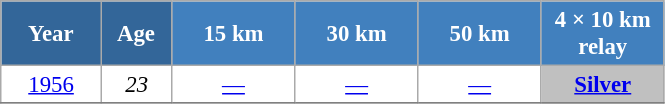<table class="wikitable" style="font-size:95%; text-align:center; border:grey solid 1px; border-collapse:collapse; background:#ffffff;">
<tr>
<th style="background-color:#369; color:white; width:60px;"> Year </th>
<th style="background-color:#369; color:white; width:40px;"> Age </th>
<th style="background-color:#4180be; color:white; width:75px;"> 15 km </th>
<th style="background-color:#4180be; color:white; width:75px;"> 30 km </th>
<th style="background-color:#4180be; color:white; width:75px;"> 50 km </th>
<th style="background-color:#4180be; color:white; width:75px;"> 4 × 10 km <br> relay </th>
</tr>
<tr>
<td><a href='#'>1956</a></td>
<td><em>23</em></td>
<td><a href='#'>—</a></td>
<td><a href='#'>—</a></td>
<td><a href='#'>—</a></td>
<td style="background:silver;"><a href='#'><strong>Silver</strong></a></td>
</tr>
<tr>
</tr>
</table>
